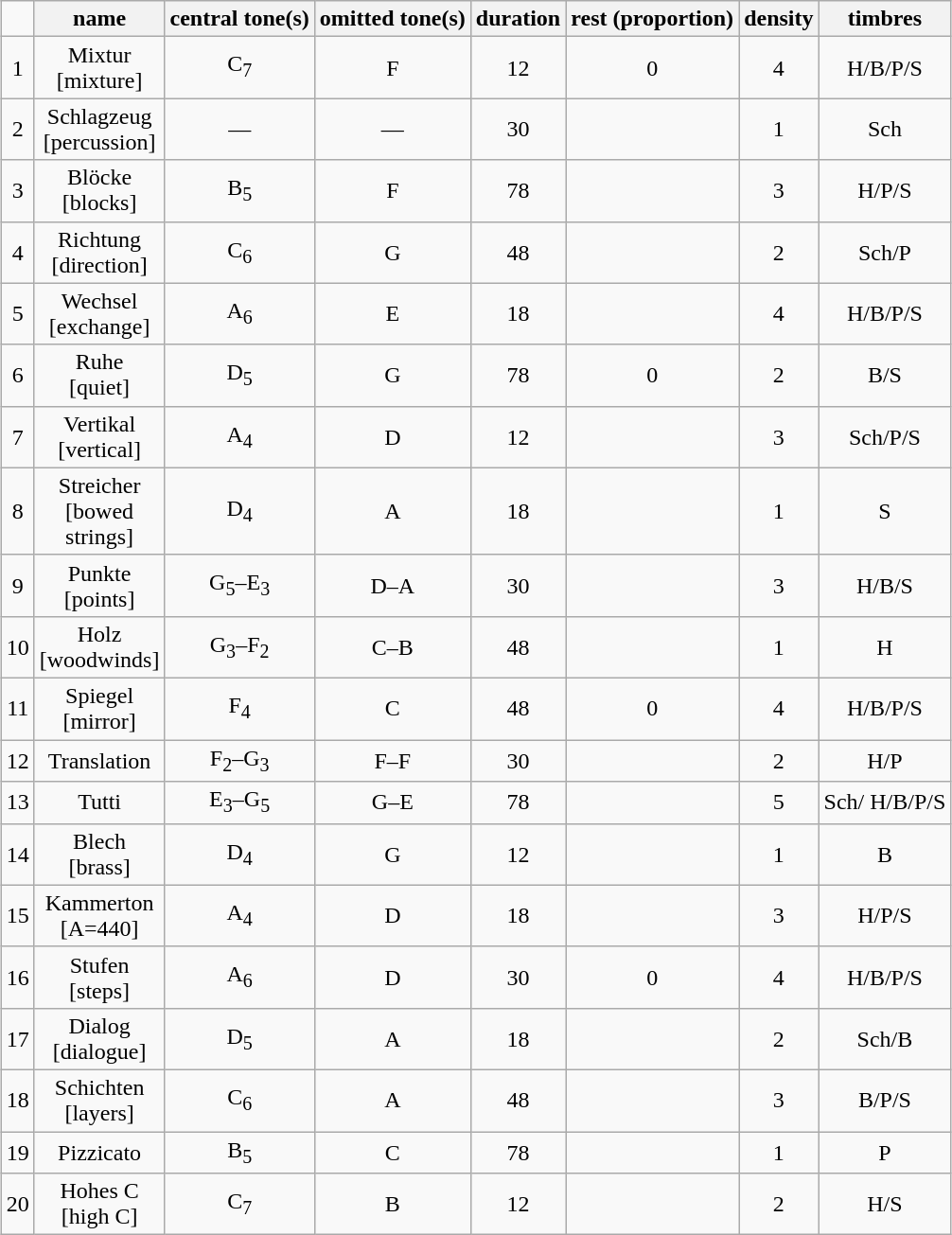<table class="wikitable" border="1" align="center" style="margin: 1em auto 1em auto; text-align:center">
<tr>
<td></td>
<th width="50">name</th>
<th>central tone(s)</th>
<th>omitted tone(s)</th>
<th>duration</th>
<th>rest (proportion)</th>
<th>density</th>
<th>timbres</th>
</tr>
<tr>
<td>1</td>
<td>Mixtur<br>[mixture]</td>
<td>C<sub>7</sub></td>
<td>F</td>
<td>12</td>
<td>0</td>
<td>4</td>
<td>H/B/P/S</td>
</tr>
<tr>
<td>2</td>
<td>Schlagzeug<br>[percussion]</td>
<td>—</td>
<td>—</td>
<td>30</td>
<td></td>
<td>1</td>
<td>Sch</td>
</tr>
<tr>
<td>3</td>
<td>Blöcke<br>[blocks]</td>
<td>B<sub>5</sub></td>
<td>F</td>
<td>78</td>
<td></td>
<td>3</td>
<td>H/P/S</td>
</tr>
<tr>
<td>4</td>
<td>Richtung<br>[direction]</td>
<td>C<sub>6</sub></td>
<td>G</td>
<td>48</td>
<td></td>
<td>2</td>
<td>Sch/P</td>
</tr>
<tr>
<td>5</td>
<td>Wechsel<br>[exchange]</td>
<td>A<sub>6</sub></td>
<td>E</td>
<td>18</td>
<td></td>
<td>4</td>
<td>H/B/P/S</td>
</tr>
<tr>
<td>6</td>
<td>Ruhe<br>[quiet]</td>
<td>D<sub>5</sub></td>
<td>G</td>
<td>78</td>
<td>0</td>
<td>2</td>
<td>B/S</td>
</tr>
<tr>
<td>7</td>
<td>Vertikal<br>[vertical]</td>
<td>A<sub>4</sub></td>
<td>D</td>
<td>12</td>
<td></td>
<td>3</td>
<td>Sch/P/S</td>
</tr>
<tr>
<td>8</td>
<td>Streicher<br>[bowed strings]</td>
<td>D<sub>4</sub></td>
<td>A</td>
<td>18</td>
<td></td>
<td>1</td>
<td>S</td>
</tr>
<tr>
<td>9</td>
<td>Punkte<br>[points]</td>
<td>G<sub>5</sub>–E<sub>3</sub></td>
<td>D–A</td>
<td>30</td>
<td></td>
<td>3</td>
<td>H/B/S</td>
</tr>
<tr>
<td>10</td>
<td>Holz<br>[woodwinds]</td>
<td>G<sub>3</sub>–F<sub>2</sub></td>
<td>C–B</td>
<td>48</td>
<td></td>
<td>1</td>
<td>H</td>
</tr>
<tr>
<td>11</td>
<td>Spiegel<br>[mirror]</td>
<td>F<sub>4</sub></td>
<td>C</td>
<td>48</td>
<td>0</td>
<td>4</td>
<td>H/B/P/S</td>
</tr>
<tr>
<td>12</td>
<td>Translation</td>
<td>F<sub>2</sub>–G<sub>3</sub></td>
<td>F–F</td>
<td>30</td>
<td></td>
<td>2</td>
<td>H/P</td>
</tr>
<tr>
<td>13</td>
<td>Tutti</td>
<td>E<sub>3</sub>–G<sub>5</sub></td>
<td>G–E</td>
<td>78</td>
<td></td>
<td>5</td>
<td>Sch/ H/B/P/S</td>
</tr>
<tr>
<td>14</td>
<td>Blech<br>[brass]</td>
<td>D<sub>4</sub></td>
<td>G</td>
<td>12</td>
<td></td>
<td>1</td>
<td>B</td>
</tr>
<tr>
<td>15</td>
<td>Kammerton<br>[A=440]</td>
<td>A<sub>4</sub></td>
<td>D</td>
<td>18</td>
<td></td>
<td>3</td>
<td>H/P/S</td>
</tr>
<tr>
<td>16</td>
<td>Stufen<br>[steps]</td>
<td>A<sub>6</sub></td>
<td>D</td>
<td>30</td>
<td>0</td>
<td>4</td>
<td>H/B/P/S</td>
</tr>
<tr>
<td>17</td>
<td>Dialog<br>[dialogue]</td>
<td>D<sub>5</sub></td>
<td>A</td>
<td>18</td>
<td></td>
<td>2</td>
<td>Sch/B</td>
</tr>
<tr>
<td>18</td>
<td>Schichten<br>[layers]</td>
<td>C<sub>6</sub></td>
<td>A</td>
<td>48</td>
<td></td>
<td>3</td>
<td>B/P/S</td>
</tr>
<tr>
<td>19</td>
<td>Pizzicato</td>
<td>B<sub>5</sub></td>
<td>C</td>
<td>78</td>
<td></td>
<td>1</td>
<td>P</td>
</tr>
<tr>
<td>20</td>
<td>Hohes C<br>[high C]</td>
<td>C<sub>7</sub></td>
<td>B</td>
<td>12</td>
<td></td>
<td>2</td>
<td>H/S</td>
</tr>
</table>
